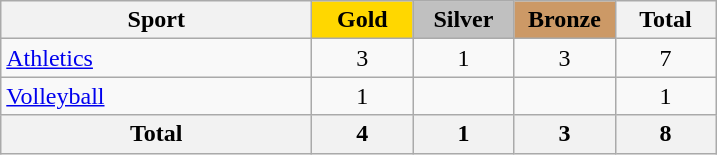<table class="wikitable" style="text-align:center;">
<tr>
<th width=200>Sport</th>
<td bgcolor=gold width=60><strong>Gold</strong></td>
<td bgcolor=silver width=60><strong>Silver</strong></td>
<td bgcolor=#cc9966 width=60><strong>Bronze</strong></td>
<th width=60>Total</th>
</tr>
<tr>
<td align=left><a href='#'>Athletics</a></td>
<td>3</td>
<td>1</td>
<td>3</td>
<td>7</td>
</tr>
<tr>
<td align=left><a href='#'>Volleyball</a></td>
<td>1</td>
<td></td>
<td></td>
<td>1</td>
</tr>
<tr>
<th>Total</th>
<th>4</th>
<th>1</th>
<th>3</th>
<th>8</th>
</tr>
</table>
